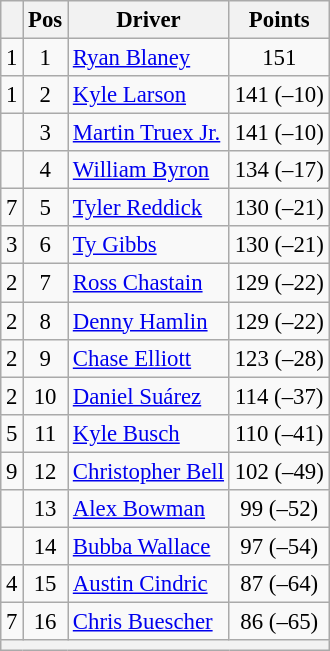<table class="wikitable" style="font-size: 95%;">
<tr>
<th></th>
<th>Pos</th>
<th>Driver</th>
<th>Points</th>
</tr>
<tr>
<td align="left"> 1</td>
<td style="text-align:center;">1</td>
<td><a href='#'>Ryan Blaney</a></td>
<td style="text-align:center;">151</td>
</tr>
<tr>
<td align="left"> 1</td>
<td style="text-align:center;">2</td>
<td><a href='#'>Kyle Larson</a></td>
<td style="text-align:center;">141 (–10)</td>
</tr>
<tr>
<td align="left"></td>
<td style="text-align:center;">3</td>
<td><a href='#'>Martin Truex Jr.</a></td>
<td style="text-align:center;">141 (–10)</td>
</tr>
<tr>
<td align="left"></td>
<td style="text-align:center;">4</td>
<td><a href='#'>William Byron</a></td>
<td style="text-align:center;">134 (–17)</td>
</tr>
<tr>
<td align="left"> 7</td>
<td style="text-align:center;">5</td>
<td><a href='#'>Tyler Reddick</a></td>
<td style="text-align:center;">130 (–21)</td>
</tr>
<tr>
<td align="left"> 3</td>
<td style="text-align:center;">6</td>
<td><a href='#'>Ty Gibbs</a></td>
<td style="text-align:center;">130 (–21)</td>
</tr>
<tr>
<td align="left"> 2</td>
<td style="text-align:center;">7</td>
<td><a href='#'>Ross Chastain</a></td>
<td style="text-align:center;">129 (–22)</td>
</tr>
<tr>
<td align="left"> 2</td>
<td style="text-align:center;">8</td>
<td><a href='#'>Denny Hamlin</a></td>
<td style="text-align:center;">129 (–22)</td>
</tr>
<tr>
<td align="left"> 2</td>
<td style="text-align:center;">9</td>
<td><a href='#'>Chase Elliott</a></td>
<td style="text-align:center;">123 (–28)</td>
</tr>
<tr>
<td align="left"> 2</td>
<td style="text-align:center;">10</td>
<td><a href='#'>Daniel Suárez</a></td>
<td style="text-align:center;">114 (–37)</td>
</tr>
<tr>
<td align="left"> 5</td>
<td style="text-align:center;">11</td>
<td><a href='#'>Kyle Busch</a></td>
<td style="text-align:center;">110 (–41)</td>
</tr>
<tr>
<td align="left"> 9</td>
<td style="text-align:center;">12</td>
<td><a href='#'>Christopher Bell</a></td>
<td style="text-align:center;">102 (–49)</td>
</tr>
<tr>
<td align="left"></td>
<td style="text-align:center;">13</td>
<td><a href='#'>Alex Bowman</a></td>
<td style="text-align:center;">99 (–52)</td>
</tr>
<tr>
<td align="left"></td>
<td style="text-align:center;">14</td>
<td><a href='#'>Bubba Wallace</a></td>
<td style="text-align:center;">97 (–54)</td>
</tr>
<tr>
<td align="left"> 4</td>
<td style="text-align:center;">15</td>
<td><a href='#'>Austin Cindric</a></td>
<td style="text-align:center;">87 (–64)</td>
</tr>
<tr>
<td align="left"> 7</td>
<td style="text-align:center;">16</td>
<td><a href='#'>Chris Buescher</a></td>
<td style="text-align:center;">86 (–65)</td>
</tr>
<tr class="sortbottom">
<th colspan="9"></th>
</tr>
</table>
